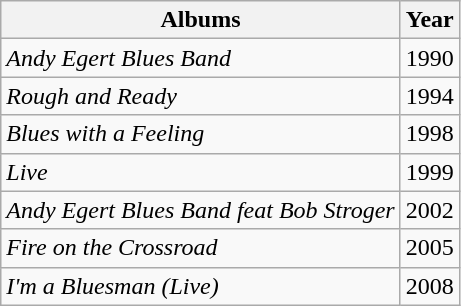<table class="wikitable">
<tr>
<th>Albums</th>
<th>Year</th>
</tr>
<tr>
<td><em>Andy Egert Blues Band</em></td>
<td>1990</td>
</tr>
<tr>
<td><em>Rough and Ready</em></td>
<td>1994</td>
</tr>
<tr>
<td><em>Blues with a Feeling</em></td>
<td>1998</td>
</tr>
<tr>
<td><em>Live</em></td>
<td>1999</td>
</tr>
<tr>
<td><em>Andy Egert Blues Band feat Bob Stroger</em></td>
<td>2002</td>
</tr>
<tr>
<td><em>Fire on the Crossroad</em></td>
<td>2005</td>
</tr>
<tr>
<td><em>I'm a Bluesman (Live)</em></td>
<td>2008</td>
</tr>
</table>
